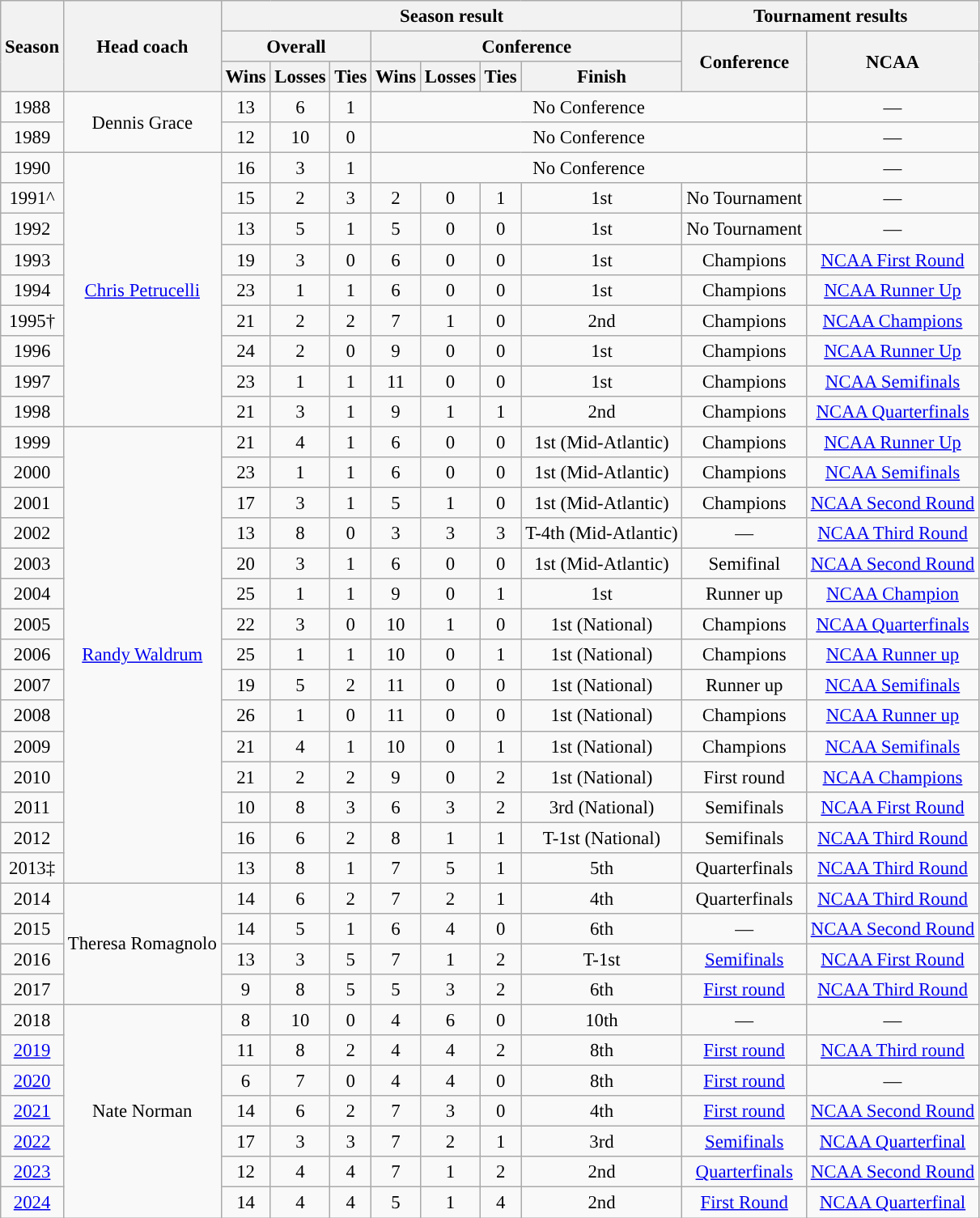<table class="wikitable" style="font-size: 95%; text-align:center;">
<tr>
<th rowspan=3>Season</th>
<th rowspan=3>Head coach</th>
<th colspan=7>Season result</th>
<th colspan=2>Tournament results</th>
</tr>
<tr>
<th colspan=3>Overall</th>
<th colspan=4>Conference</th>
<th rowspan=2>Conference</th>
<th rowspan=2>NCAA</th>
</tr>
<tr>
<th>Wins</th>
<th>Losses</th>
<th>Ties</th>
<th>Wins</th>
<th>Losses</th>
<th>Ties</th>
<th>Finish</th>
</tr>
<tr>
<td>1988</td>
<td rowspan=2>Dennis Grace</td>
<td>13</td>
<td>6</td>
<td>1</td>
<td colspan=5>No Conference</td>
<td>—</td>
</tr>
<tr>
<td>1989</td>
<td>12</td>
<td>10</td>
<td>0</td>
<td colspan=5>No Conference</td>
<td>—</td>
</tr>
<tr>
<td>1990</td>
<td rowspan= 9><a href='#'>Chris Petrucelli</a></td>
<td>16</td>
<td>3</td>
<td>1</td>
<td colspan=5>No Conference</td>
<td>—</td>
</tr>
<tr>
<td>1991^</td>
<td>15</td>
<td>2</td>
<td>3</td>
<td>2</td>
<td>0</td>
<td>1</td>
<td>1st</td>
<td>No Tournament</td>
<td>—</td>
</tr>
<tr>
<td>1992</td>
<td>13</td>
<td>5</td>
<td>1</td>
<td>5</td>
<td>0</td>
<td>0</td>
<td>1st</td>
<td>No Tournament</td>
<td>—</td>
</tr>
<tr>
<td>1993</td>
<td>19</td>
<td>3</td>
<td>0</td>
<td>6</td>
<td>0</td>
<td>0</td>
<td>1st</td>
<td>Champions</td>
<td><a href='#'>NCAA First Round</a></td>
</tr>
<tr>
<td>1994</td>
<td>23</td>
<td>1</td>
<td>1</td>
<td>6</td>
<td>0</td>
<td>0</td>
<td>1st</td>
<td>Champions</td>
<td><a href='#'>NCAA Runner Up</a></td>
</tr>
<tr>
<td>1995†</td>
<td>21</td>
<td>2</td>
<td>2</td>
<td>7</td>
<td>1</td>
<td>0</td>
<td>2nd</td>
<td>Champions</td>
<td><a href='#'>NCAA Champions</a></td>
</tr>
<tr>
<td>1996</td>
<td>24</td>
<td>2</td>
<td>0</td>
<td>9</td>
<td>0</td>
<td>0</td>
<td>1st</td>
<td>Champions</td>
<td><a href='#'>NCAA Runner Up</a></td>
</tr>
<tr>
<td>1997</td>
<td>23</td>
<td>1</td>
<td>1</td>
<td>11</td>
<td>0</td>
<td>0</td>
<td>1st</td>
<td>Champions</td>
<td><a href='#'>NCAA Semifinals</a></td>
</tr>
<tr>
<td>1998</td>
<td>21</td>
<td>3</td>
<td>1</td>
<td>9</td>
<td>1</td>
<td>1</td>
<td>2nd</td>
<td>Champions</td>
<td><a href='#'>NCAA Quarterfinals</a></td>
</tr>
<tr>
<td>1999</td>
<td rowspan=15><a href='#'>Randy Waldrum</a></td>
<td>21</td>
<td>4</td>
<td>1</td>
<td>6</td>
<td>0</td>
<td>0</td>
<td>1st (Mid-Atlantic)</td>
<td>Champions</td>
<td><a href='#'>NCAA Runner Up</a></td>
</tr>
<tr>
<td>2000</td>
<td>23</td>
<td>1</td>
<td>1</td>
<td>6</td>
<td>0</td>
<td>0</td>
<td>1st (Mid-Atlantic)</td>
<td>Champions</td>
<td><a href='#'>NCAA Semifinals</a></td>
</tr>
<tr>
<td>2001</td>
<td>17</td>
<td>3</td>
<td>1</td>
<td>5</td>
<td>1</td>
<td>0</td>
<td>1st (Mid-Atlantic)</td>
<td>Champions</td>
<td><a href='#'>NCAA Second Round</a></td>
</tr>
<tr>
<td>2002</td>
<td>13</td>
<td>8</td>
<td>0</td>
<td>3</td>
<td>3</td>
<td>3</td>
<td>T-4th (Mid-Atlantic)</td>
<td>—</td>
<td><a href='#'>NCAA Third Round</a></td>
</tr>
<tr>
<td>2003</td>
<td>20</td>
<td>3</td>
<td>1</td>
<td>6</td>
<td>0</td>
<td>0</td>
<td>1st (Mid-Atlantic)</td>
<td>Semifinal</td>
<td><a href='#'>NCAA Second Round</a></td>
</tr>
<tr>
<td>2004</td>
<td>25</td>
<td>1</td>
<td>1</td>
<td>9</td>
<td>0</td>
<td>1</td>
<td>1st</td>
<td>Runner up</td>
<td><a href='#'>NCAA Champion</a></td>
</tr>
<tr>
<td>2005</td>
<td>22</td>
<td>3</td>
<td>0</td>
<td>10</td>
<td>1</td>
<td>0</td>
<td>1st (National)</td>
<td>Champions</td>
<td><a href='#'>NCAA Quarterfinals</a></td>
</tr>
<tr>
<td>2006</td>
<td>25</td>
<td>1</td>
<td>1</td>
<td>10</td>
<td>0</td>
<td>1</td>
<td>1st (National)</td>
<td>Champions</td>
<td><a href='#'>NCAA Runner up</a></td>
</tr>
<tr>
<td>2007</td>
<td>19</td>
<td>5</td>
<td>2</td>
<td>11</td>
<td>0</td>
<td>0</td>
<td>1st (National)</td>
<td>Runner up</td>
<td><a href='#'>NCAA Semifinals</a></td>
</tr>
<tr>
<td>2008</td>
<td>26</td>
<td>1</td>
<td>0</td>
<td>11</td>
<td>0</td>
<td>0</td>
<td>1st (National)</td>
<td>Champions</td>
<td><a href='#'>NCAA Runner up</a></td>
</tr>
<tr>
<td>2009</td>
<td>21</td>
<td>4</td>
<td>1</td>
<td>10</td>
<td>0</td>
<td>1</td>
<td>1st (National)</td>
<td>Champions</td>
<td><a href='#'>NCAA Semifinals</a></td>
</tr>
<tr>
<td>2010</td>
<td>21</td>
<td>2</td>
<td>2</td>
<td>9</td>
<td>0</td>
<td>2</td>
<td>1st (National)</td>
<td>First round</td>
<td><a href='#'>NCAA Champions</a></td>
</tr>
<tr>
<td>2011</td>
<td>10</td>
<td>8</td>
<td>3</td>
<td>6</td>
<td>3</td>
<td>2</td>
<td>3rd (National)</td>
<td>Semifinals</td>
<td><a href='#'>NCAA First Round</a></td>
</tr>
<tr>
<td>2012</td>
<td>16</td>
<td>6</td>
<td>2</td>
<td>8</td>
<td>1</td>
<td>1</td>
<td>T-1st (National)</td>
<td>Semifinals</td>
<td><a href='#'>NCAA Third Round</a></td>
</tr>
<tr>
<td>2013‡</td>
<td>13</td>
<td>8</td>
<td>1</td>
<td>7</td>
<td>5</td>
<td>1</td>
<td>5th</td>
<td>Quarterfinals</td>
<td><a href='#'>NCAA Third Round</a></td>
</tr>
<tr>
<td>2014</td>
<td rowspan=4>Theresa Romagnolo</td>
<td>14</td>
<td>6</td>
<td>2</td>
<td>7</td>
<td>2</td>
<td>1</td>
<td>4th</td>
<td>Quarterfinals</td>
<td><a href='#'>NCAA Third Round</a></td>
</tr>
<tr>
<td>2015</td>
<td>14</td>
<td>5</td>
<td>1</td>
<td>6</td>
<td>4</td>
<td>0</td>
<td>6th</td>
<td>—</td>
<td><a href='#'>NCAA Second Round</a></td>
</tr>
<tr>
<td>2016</td>
<td>13</td>
<td>3</td>
<td>5</td>
<td>7</td>
<td>1</td>
<td>2</td>
<td>T-1st</td>
<td><a href='#'>Semifinals</a></td>
<td><a href='#'>NCAA First Round</a></td>
</tr>
<tr>
<td>2017</td>
<td>9</td>
<td>8</td>
<td>5</td>
<td>5</td>
<td>3</td>
<td>2</td>
<td>6th</td>
<td><a href='#'>First round</a></td>
<td><a href='#'>NCAA Third Round</a></td>
</tr>
<tr>
<td>2018</td>
<td rowspan=7>Nate Norman</td>
<td>8</td>
<td>10</td>
<td>0</td>
<td>4</td>
<td>6</td>
<td>0</td>
<td>10th</td>
<td>—</td>
<td>—</td>
</tr>
<tr>
<td><a href='#'>2019</a></td>
<td>11</td>
<td>8</td>
<td>2</td>
<td>4</td>
<td>4</td>
<td>2</td>
<td>8th</td>
<td><a href='#'>First round</a></td>
<td><a href='#'>NCAA Third round</a></td>
</tr>
<tr>
<td><a href='#'>2020</a></td>
<td>6</td>
<td>7</td>
<td>0</td>
<td>4</td>
<td>4</td>
<td>0</td>
<td>8th</td>
<td><a href='#'>First round</a></td>
<td>—</td>
</tr>
<tr>
<td><a href='#'>2021</a></td>
<td>14</td>
<td>6</td>
<td>2</td>
<td>7</td>
<td>3</td>
<td>0</td>
<td>4th</td>
<td><a href='#'>First round</a></td>
<td><a href='#'>NCAA Second Round</a></td>
</tr>
<tr>
<td><a href='#'>2022</a></td>
<td>17</td>
<td>3</td>
<td>3</td>
<td>7</td>
<td>2</td>
<td>1</td>
<td>3rd</td>
<td><a href='#'>Semifinals</a></td>
<td><a href='#'>NCAA Quarterfinal</a></td>
</tr>
<tr>
<td><a href='#'>2023</a></td>
<td>12</td>
<td>4</td>
<td>4</td>
<td>7</td>
<td>1</td>
<td>2</td>
<td>2nd</td>
<td><a href='#'>Quarterfinals</a></td>
<td><a href='#'>NCAA Second Round</a></td>
</tr>
<tr>
<td><a href='#'>2024</a></td>
<td>14</td>
<td>4</td>
<td>4</td>
<td>5</td>
<td>1</td>
<td>4</td>
<td>2nd</td>
<td><a href='#'>First Round</a></td>
<td><a href='#'>NCAA Quarterfinal</a></td>
</tr>
</table>
